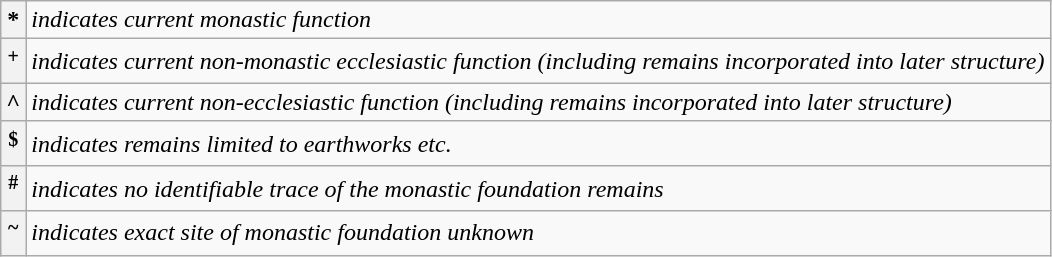<table class="wikitable">
<tr>
<th>*</th>
<td style="font-style:italic;">indicates current monastic function</td>
</tr>
<tr>
<th><sup>+</sup></th>
<td style="font-style:italic;">indicates current non-monastic ecclesiastic function (including remains incorporated into later structure)</td>
</tr>
<tr>
<th>^</th>
<td style="font-style:italic;">indicates current non-ecclesiastic function (including remains incorporated into later structure)</td>
</tr>
<tr>
<th><sup>$</sup></th>
<td style="font-style:italic;">indicates remains limited to earthworks etc.</td>
</tr>
<tr>
<th><sup>#</sup></th>
<td style="font-style:italic;">indicates no identifiable trace of the monastic foundation remains</td>
</tr>
<tr>
<th><sup>~</sup></th>
<td style="font-style:italic;">indicates exact site of monastic foundation unknown</td>
</tr>
</table>
